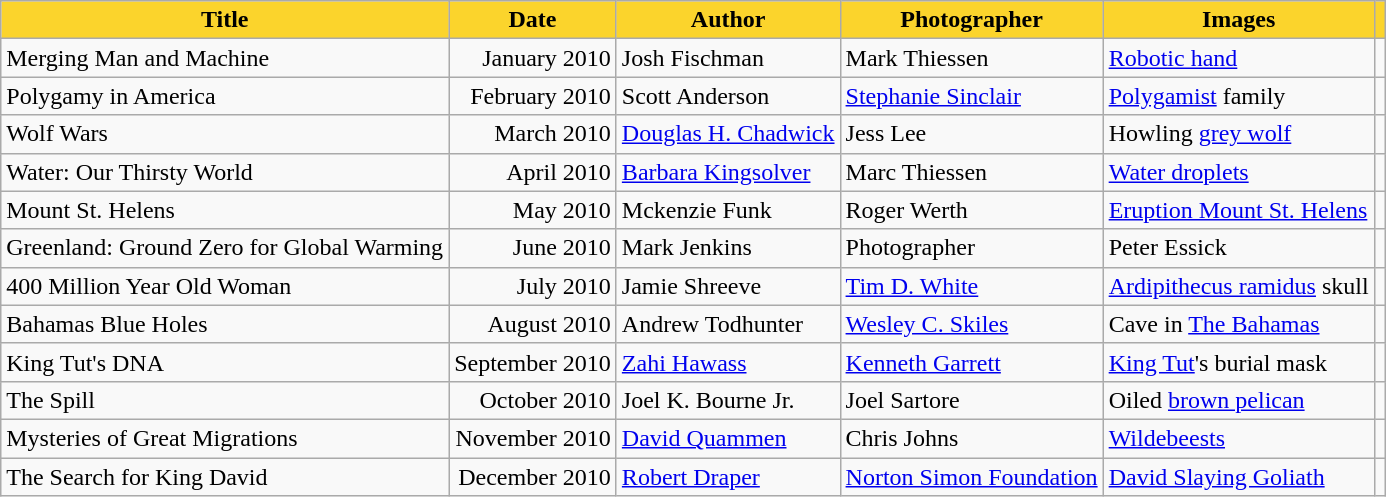<table class="wikitable">
<tr>
<th scope="col" style="background-color:#fbd42c;">Title</th>
<th scope="col" style="background-color:#fbd42c;">Date</th>
<th scope="col" style="background-color:#fbd42c;">Author</th>
<th scope="col" style="background-color:#fbd42c;">Photographer</th>
<th scope="col" style="background-color:#fbd42c;">Images</th>
<th scope="col" style="background-color:#fbd42c;"></th>
</tr>
<tr>
<td scope="row">Merging Man and Machine</td>
<td style="text-align:right;">January 2010</td>
<td>Josh Fischman</td>
<td>Mark Thiessen</td>
<td><a href='#'>Robotic hand</a></td>
<td></td>
</tr>
<tr>
<td scope="row">Polygamy in America</td>
<td style="text-align:right;">February 2010</td>
<td>Scott Anderson</td>
<td><a href='#'>Stephanie Sinclair</a></td>
<td><a href='#'>Polygamist</a> family</td>
<td></td>
</tr>
<tr>
<td scope="row">Wolf Wars</td>
<td style="text-align:right;">March 2010</td>
<td><a href='#'>Douglas H. Chadwick</a></td>
<td>Jess Lee</td>
<td>Howling <a href='#'>grey wolf</a></td>
<td></td>
</tr>
<tr>
<td scope="row">Water: Our Thirsty World</td>
<td style="text-align:right;">April 2010</td>
<td><a href='#'>Barbara Kingsolver</a></td>
<td>Marc Thiessen</td>
<td><a href='#'>Water droplets</a></td>
<td></td>
</tr>
<tr>
<td scope="row">Mount St. Helens</td>
<td style="text-align:right;">May 2010</td>
<td>Mckenzie Funk</td>
<td>Roger Werth</td>
<td><a href='#'>Eruption Mount St. Helens</a></td>
<td></td>
</tr>
<tr>
<td scope="row">Greenland: Ground Zero for Global Warming</td>
<td style="text-align:right;">June 2010</td>
<td>Mark Jenkins</td>
<td>Photographer</td>
<td>Peter Essick</td>
<td></td>
</tr>
<tr>
<td scope="row">400 Million Year Old Woman</td>
<td style="text-align:right;">July 2010</td>
<td>Jamie Shreeve</td>
<td><a href='#'>Tim D. White</a></td>
<td><a href='#'>Ardipithecus ramidus</a> skull</td>
<td></td>
</tr>
<tr>
<td scope="row">Bahamas Blue Holes</td>
<td style="text-align:right;">August 2010</td>
<td>Andrew Todhunter</td>
<td><a href='#'>Wesley C. Skiles</a></td>
<td>Cave in <a href='#'>The Bahamas</a></td>
<td></td>
</tr>
<tr>
<td scope="row">King Tut's DNA</td>
<td style="text-align:right;">September 2010</td>
<td><a href='#'>Zahi Hawass</a></td>
<td><a href='#'>Kenneth Garrett</a></td>
<td><a href='#'>King Tut</a>'s burial mask</td>
<td></td>
</tr>
<tr>
<td scope="row">The Spill</td>
<td style="text-align:right;">October 2010</td>
<td>Joel K. Bourne Jr.</td>
<td>Joel Sartore</td>
<td>Oiled <a href='#'>brown pelican</a></td>
<td></td>
</tr>
<tr>
<td scope="row">Mysteries of Great Migrations</td>
<td style="text-align:right;">November 2010</td>
<td><a href='#'>David Quammen</a></td>
<td>Chris Johns</td>
<td><a href='#'>Wildebeests</a></td>
<td></td>
</tr>
<tr>
<td scope="row">The Search for King David</td>
<td style="text-align:right;">December 2010</td>
<td><a href='#'>Robert Draper</a></td>
<td><a href='#'>Norton Simon Foundation</a></td>
<td><a href='#'>David Slaying Goliath</a></td>
<td></td>
</tr>
</table>
